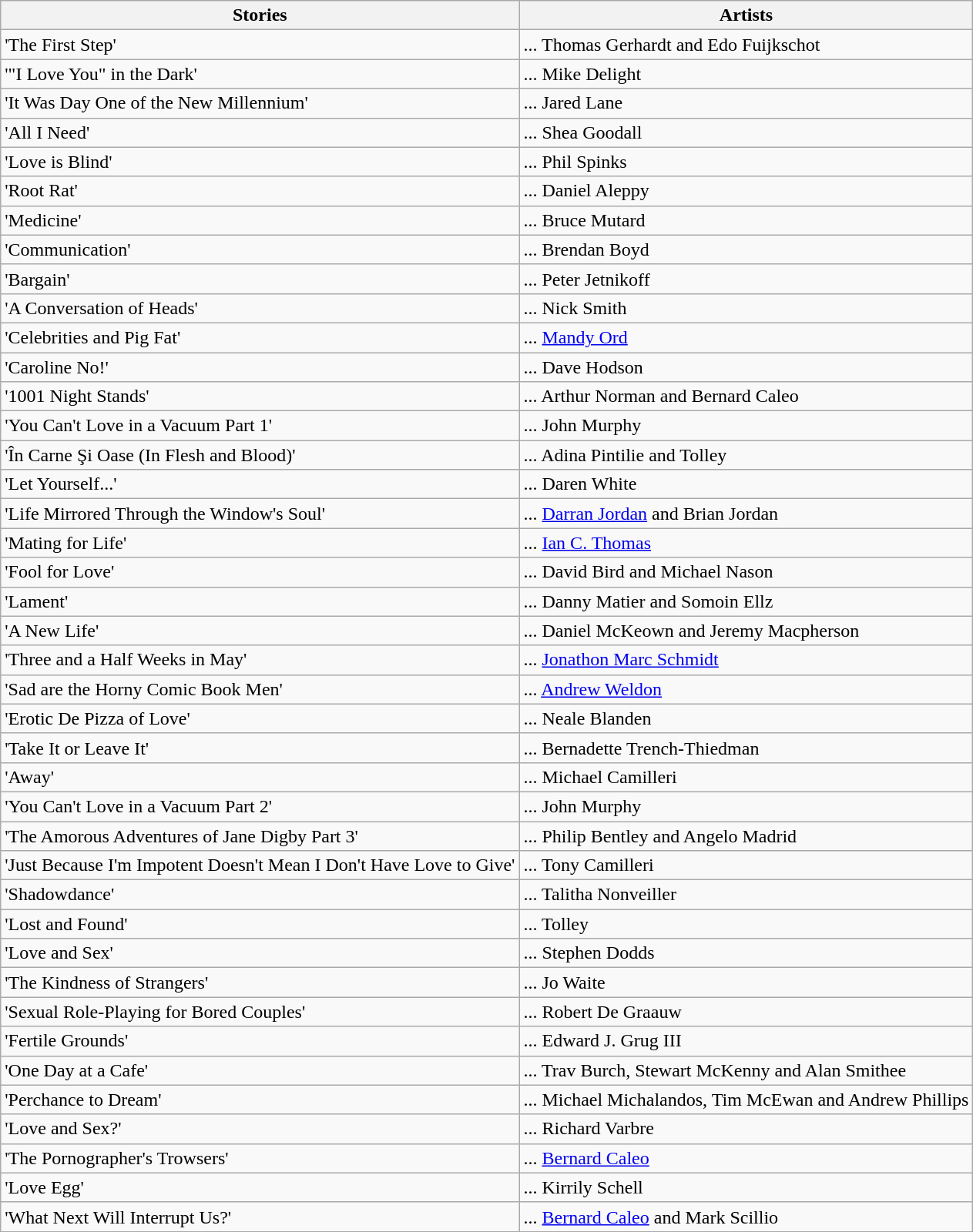<table class="wikitable">
<tr>
<th>Stories</th>
<th>Artists</th>
</tr>
<tr>
<td>'The First Step'</td>
<td>... Thomas Gerhardt and Edo Fuijkschot</td>
</tr>
<tr>
<td>'"I Love You" in the Dark'</td>
<td>... Mike Delight</td>
</tr>
<tr>
<td>'It Was Day One of the New Millennium'</td>
<td>... Jared Lane</td>
</tr>
<tr>
<td>'All I Need'</td>
<td>... Shea Goodall</td>
</tr>
<tr>
<td>'Love is Blind'</td>
<td>... Phil Spinks</td>
</tr>
<tr>
<td>'Root Rat'</td>
<td>... Daniel Aleppy</td>
</tr>
<tr>
<td>'Medicine'</td>
<td>... Bruce Mutard</td>
</tr>
<tr>
<td>'Communication'</td>
<td>... Brendan Boyd</td>
</tr>
<tr>
<td>'Bargain'</td>
<td>... Peter Jetnikoff</td>
</tr>
<tr>
<td>'A Conversation of Heads'</td>
<td>... Nick Smith</td>
</tr>
<tr>
<td>'Celebrities and Pig Fat'</td>
<td>... <a href='#'>Mandy Ord</a></td>
</tr>
<tr>
<td>'Caroline No!'</td>
<td>... Dave Hodson</td>
</tr>
<tr>
<td>'1001 Night Stands'</td>
<td>... Arthur Norman and Bernard Caleo</td>
</tr>
<tr>
<td>'You Can't Love in a Vacuum Part 1'</td>
<td>... John Murphy</td>
</tr>
<tr>
<td>'În Carne Şi Oase (In Flesh and Blood)'</td>
<td>... Adina Pintilie and Tolley</td>
</tr>
<tr>
<td>'Let Yourself...'</td>
<td>... Daren White</td>
</tr>
<tr>
<td>'Life Mirrored Through the Window's Soul'</td>
<td>... <a href='#'>Darran Jordan</a> and Brian Jordan</td>
</tr>
<tr>
<td>'Mating for Life'</td>
<td>... <a href='#'>Ian C. Thomas</a></td>
</tr>
<tr>
<td>'Fool for Love'</td>
<td>... David Bird and Michael Nason</td>
</tr>
<tr>
<td>'Lament'</td>
<td>... Danny Matier and Somoin Ellz</td>
</tr>
<tr>
<td>'A New Life'</td>
<td>... Daniel McKeown and Jeremy Macpherson</td>
</tr>
<tr>
<td>'Three and a Half Weeks in May'</td>
<td>... <a href='#'>Jonathon Marc Schmidt</a></td>
</tr>
<tr>
<td>'Sad are the Horny Comic Book Men'</td>
<td>... <a href='#'>Andrew Weldon</a></td>
</tr>
<tr>
<td>'Erotic De Pizza of Love'</td>
<td>... Neale Blanden</td>
</tr>
<tr>
<td>'Take It or Leave It'</td>
<td>... Bernadette Trench-Thiedman</td>
</tr>
<tr>
<td>'Away'</td>
<td>... Michael Camilleri</td>
</tr>
<tr>
<td>'You Can't Love in a Vacuum Part 2'</td>
<td>... John Murphy</td>
</tr>
<tr>
<td>'The Amorous Adventures of Jane Digby Part 3'</td>
<td>... Philip Bentley and Angelo Madrid</td>
</tr>
<tr>
<td>'Just Because I'm Impotent Doesn't Mean I Don't Have Love to Give'</td>
<td>... Tony Camilleri</td>
</tr>
<tr>
<td>'Shadowdance'</td>
<td>... Talitha Nonveiller</td>
</tr>
<tr>
<td>'Lost and Found'</td>
<td>... Tolley</td>
</tr>
<tr>
<td>'Love and Sex'</td>
<td>... Stephen Dodds</td>
</tr>
<tr>
<td>'The Kindness of Strangers'</td>
<td>... Jo Waite</td>
</tr>
<tr>
<td>'Sexual Role-Playing for Bored Couples'</td>
<td>... Robert De Graauw</td>
</tr>
<tr>
<td>'Fertile Grounds'</td>
<td>... Edward J. Grug III</td>
</tr>
<tr>
<td>'One Day at a Cafe'</td>
<td>... Trav Burch, Stewart McKenny and Alan Smithee</td>
</tr>
<tr>
<td>'Perchance to Dream'</td>
<td>... Michael Michalandos, Tim McEwan and Andrew Phillips</td>
</tr>
<tr>
<td>'Love and Sex?'</td>
<td>... Richard Varbre</td>
</tr>
<tr>
<td>'The Pornographer's Trowsers'</td>
<td>... <a href='#'>Bernard Caleo</a></td>
</tr>
<tr>
<td>'Love Egg'</td>
<td>... Kirrily Schell</td>
</tr>
<tr>
<td>'What Next Will Interrupt Us?'</td>
<td>... <a href='#'>Bernard Caleo</a> and Mark Scillio</td>
</tr>
<tr>
</tr>
</table>
